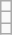<table class="wikitable">
<tr>
<td></td>
</tr>
<tr>
<td></td>
</tr>
<tr>
<td></td>
</tr>
</table>
